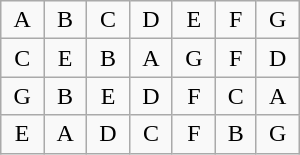<table class="wikitable" border="1" align="center" style="margin: 1em auto 1em auto; text-align:center; width:200px">
<tr>
<td>A</td>
<td>B</td>
<td>C</td>
<td>D</td>
<td>E</td>
<td>F</td>
<td>G</td>
</tr>
<tr>
<td>C</td>
<td>E</td>
<td>B</td>
<td>A</td>
<td>G</td>
<td>F</td>
<td>D</td>
</tr>
<tr>
<td>G</td>
<td>B</td>
<td>E</td>
<td>D</td>
<td>F</td>
<td>C</td>
<td>A</td>
</tr>
<tr>
<td>E</td>
<td>A</td>
<td>D</td>
<td>C</td>
<td>F</td>
<td>B</td>
<td>G</td>
</tr>
</table>
